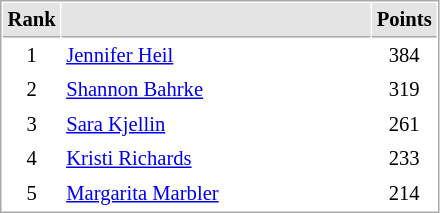<table cellspacing="1" cellpadding="3" style="border:1px solid #AAAAAA;font-size:86%">
<tr bgcolor="#E4E4E4">
<th style="border-bottom:1px solid #AAAAAA" width=10>Rank</th>
<th style="border-bottom:1px solid #AAAAAA" width=200></th>
<th style="border-bottom:1px solid #AAAAAA" width=20>Points</th>
</tr>
<tr>
<td style="text-align:center;">1</td>
<td> <a href='#'>Jennifer Heil</a></td>
<td align=center>384</td>
</tr>
<tr>
<td style="text-align:center;">2</td>
<td> <a href='#'>Shannon Bahrke</a></td>
<td align=center>319</td>
</tr>
<tr>
<td style="text-align:center;">3</td>
<td> <a href='#'>Sara Kjellin</a></td>
<td align=center>261</td>
</tr>
<tr>
<td style="text-align:center;">4</td>
<td> <a href='#'>Kristi Richards</a></td>
<td align=center>233</td>
</tr>
<tr>
<td style="text-align:center;">5</td>
<td> <a href='#'>Margarita Marbler</a></td>
<td align=center>214</td>
</tr>
</table>
